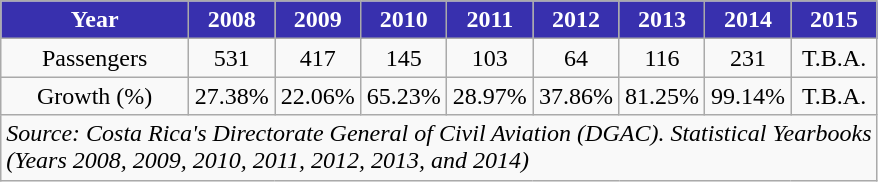<table class="sortable wikitable toccolours" style="text-align:center">
<tr>
<th style="background:#3830AE;color:white">Year</th>
<th style="background:#3830AE;color:white; width:50px">2008</th>
<th style="background:#3830AE;color:white; width:50px">2009</th>
<th style="background:#3830AE;color:white; width:50px">2010</th>
<th style="background:#3830AE;color:white; width:50px">2011</th>
<th style="background:#3830AE;color:white; width:50px">2012</th>
<th style="background:#3830AE;color:white; width:50px">2013</th>
<th style="background:#3830AE;color:white; width:50px">2014</th>
<th style="background:#3830AE;color:white; width:50px">2015</th>
</tr>
<tr>
<td>Passengers</td>
<td>531</td>
<td>417</td>
<td>145</td>
<td>103</td>
<td>64</td>
<td>116</td>
<td>231</td>
<td>T.B.A.</td>
</tr>
<tr>
<td>Growth (%)</td>
<td> 27.38%</td>
<td> 22.06%</td>
<td> 65.23%</td>
<td> 28.97%</td>
<td> 37.86%</td>
<td> 81.25%</td>
<td> 99.14%</td>
<td>T.B.A.</td>
</tr>
<tr>
<td colspan="9" style="text-align:left;"><em>Source: Costa Rica's Directorate General of Civil Aviation (DGAC). Statistical Yearbooks<br>(Years 2008, 2009, 2010, 2011, 2012, 2013, and 2014)</em></td>
</tr>
</table>
